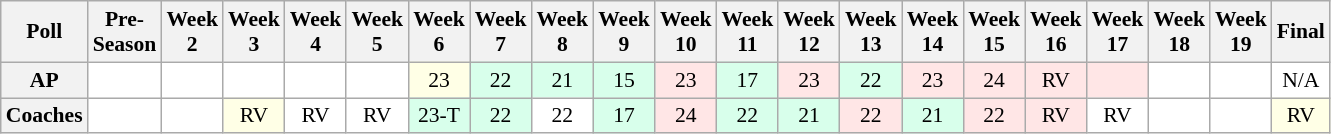<table class="wikitable" style="white-space:nowrap;font-size:90%">
<tr>
<th>Poll</th>
<th>Pre-<br>Season</th>
<th>Week<br>2</th>
<th>Week<br>3</th>
<th>Week<br>4</th>
<th>Week<br>5</th>
<th>Week<br>6</th>
<th>Week<br>7</th>
<th>Week<br>8</th>
<th>Week<br>9</th>
<th>Week<br>10</th>
<th>Week<br>11</th>
<th>Week<br>12</th>
<th>Week<br>13</th>
<th>Week<br>14</th>
<th>Week<br>15</th>
<th>Week<br>16</th>
<th>Week<br>17</th>
<th>Week<br>18</th>
<th>Week<br>19</th>
<th>Final</th>
</tr>
<tr style="text-align:center;">
<th>AP</th>
<td style="background:#FFF;"></td>
<td style="background:#FFF;"></td>
<td style="background:#FFF;"></td>
<td style="background:#FFF;"></td>
<td style="background:#FFF;"></td>
<td style="background:#FFFFE6;">23</td>
<td style="background:#D8FFEB;">22</td>
<td style="background:#D8FFEB;">21</td>
<td style="background:#D8FFEB;">15</td>
<td style="background:#FFE6E6;">23</td>
<td style="background:#D8FFEB;">17</td>
<td style="background:#FFE6E6;">23</td>
<td style="background:#D8FFEB;">22</td>
<td style="background:#FFE6E6;">23</td>
<td style="background:#FFE6E6;">24</td>
<td style="background:#FFE6E6;">RV</td>
<td style="background:#FFE6E6;"></td>
<td style="background:#FFF;"></td>
<td style="background:#FFF;"></td>
<td style="background:#FFF;">N/A</td>
</tr>
<tr style="text-align:center;">
<th>Coaches</th>
<td style="background:#FFF;"></td>
<td style="background:#FFF;"></td>
<td style="background:#FFFFE6;">RV</td>
<td style="background:#FFF;">RV</td>
<td style="background:#FFF;">RV</td>
<td style="background:#D8FFEB;">23-T</td>
<td style="background:#D8FFEB;">22</td>
<td style="background:#FFF;">22</td>
<td style="background:#D8FFEB;">17</td>
<td style="background:#FFE6E6;">24</td>
<td style="background:#D8FFEB;">22</td>
<td style="background:#D8FFEB;">21</td>
<td style="background:#FFE6E6;">22</td>
<td style="background:#D8FFEB;">21</td>
<td style="background:#FFE6E6;">22</td>
<td style="background:#FFE6E6;">RV</td>
<td style="background:#FFF;">RV</td>
<td style="background:#FFF;"></td>
<td style="background:#FFF;"></td>
<td style="background:#FFFFE6;">RV</td>
</tr>
</table>
